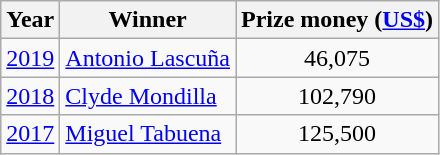<table class=wikitable>
<tr>
<th>Year</th>
<th>Winner</th>
<th>Prize money (<a href='#'>US$</a>)</th>
</tr>
<tr>
<td><a href='#'>2019</a></td>
<td> <a href='#'>Antonio Lascuña</a></td>
<td align=center>46,075</td>
</tr>
<tr>
<td><a href='#'>2018</a></td>
<td> <a href='#'>Clyde Mondilla</a></td>
<td align=center>102,790</td>
</tr>
<tr>
<td><a href='#'>2017</a></td>
<td> <a href='#'>Miguel Tabuena</a></td>
<td align=center>125,500</td>
</tr>
</table>
